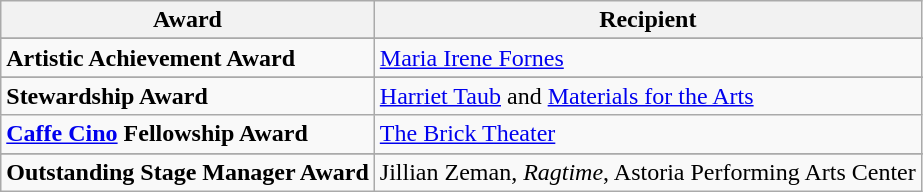<table class="wikitable">
<tr>
<th>Award</th>
<th>Recipient</th>
</tr>
<tr>
</tr>
<tr>
<td><strong>Artistic Achievement Award</strong></td>
<td><a href='#'>Maria Irene Fornes</a></td>
</tr>
<tr>
</tr>
<tr>
<td><strong>Stewardship Award</strong></td>
<td><a href='#'>Harriet Taub</a> and <a href='#'>Materials for the Arts</a></td>
</tr>
<tr>
<td><strong><a href='#'>Caffe Cino</a> Fellowship Award</strong></td>
<td><a href='#'>The Brick Theater</a></td>
</tr>
<tr>
</tr>
<tr>
<td><strong>Outstanding Stage Manager Award</strong></td>
<td>Jillian Zeman, <em>Ragtime</em>, Astoria Performing Arts Center</td>
</tr>
</table>
